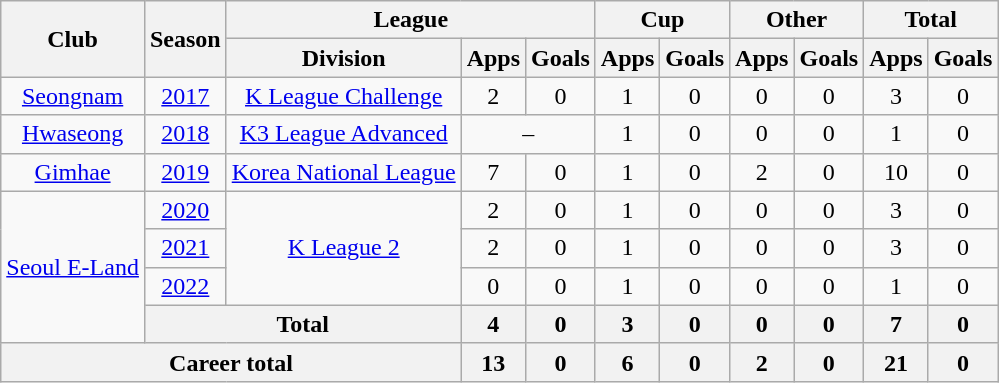<table class="wikitable" style="text-align: center">
<tr>
<th rowspan="2">Club</th>
<th rowspan="2">Season</th>
<th colspan="3">League</th>
<th colspan="2">Cup</th>
<th colspan="2">Other</th>
<th colspan="2">Total</th>
</tr>
<tr>
<th>Division</th>
<th>Apps</th>
<th>Goals</th>
<th>Apps</th>
<th>Goals</th>
<th>Apps</th>
<th>Goals</th>
<th>Apps</th>
<th>Goals</th>
</tr>
<tr>
<td><a href='#'>Seongnam</a></td>
<td><a href='#'>2017</a></td>
<td><a href='#'>K League Challenge</a></td>
<td>2</td>
<td>0</td>
<td>1</td>
<td>0</td>
<td>0</td>
<td>0</td>
<td>3</td>
<td>0</td>
</tr>
<tr>
<td><a href='#'>Hwaseong</a></td>
<td><a href='#'>2018</a></td>
<td><a href='#'>K3 League Advanced</a></td>
<td colspan="2">–</td>
<td>1</td>
<td>0</td>
<td>0</td>
<td>0</td>
<td>1</td>
<td>0</td>
</tr>
<tr>
<td><a href='#'>Gimhae</a></td>
<td><a href='#'>2019</a></td>
<td><a href='#'>Korea National League</a></td>
<td>7</td>
<td>0</td>
<td>1</td>
<td>0</td>
<td>2</td>
<td>0</td>
<td>10</td>
<td>0</td>
</tr>
<tr>
<td rowspan="4"><a href='#'>Seoul E-Land</a></td>
<td><a href='#'>2020</a></td>
<td rowspan="3"><a href='#'>K League 2</a></td>
<td>2</td>
<td>0</td>
<td>1</td>
<td>0</td>
<td>0</td>
<td>0</td>
<td>3</td>
<td>0</td>
</tr>
<tr>
<td><a href='#'>2021</a></td>
<td>2</td>
<td>0</td>
<td>1</td>
<td>0</td>
<td>0</td>
<td>0</td>
<td>3</td>
<td>0</td>
</tr>
<tr>
<td><a href='#'>2022</a></td>
<td>0</td>
<td>0</td>
<td>1</td>
<td>0</td>
<td>0</td>
<td>0</td>
<td>1</td>
<td>0</td>
</tr>
<tr>
<th colspan=2>Total</th>
<th>4</th>
<th>0</th>
<th>3</th>
<th>0</th>
<th>0</th>
<th>0</th>
<th>7</th>
<th>0</th>
</tr>
<tr>
<th colspan=3>Career total</th>
<th>13</th>
<th>0</th>
<th>6</th>
<th>0</th>
<th>2</th>
<th>0</th>
<th>21</th>
<th>0</th>
</tr>
</table>
